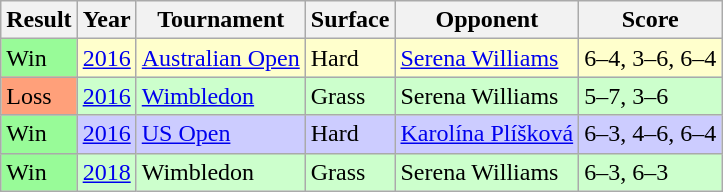<table class="sortable wikitable">
<tr>
<th>Result</th>
<th>Year</th>
<th>Tournament</th>
<th>Surface</th>
<th>Opponent</th>
<th class="unsortable">Score</th>
</tr>
<tr style="background:#ffc;">
<td bgcolor=98FB98>Win</td>
<td><a href='#'>2016</a></td>
<td><a href='#'>Australian Open</a></td>
<td>Hard</td>
<td> <a href='#'>Serena Williams</a></td>
<td>6–4, 3–6, 6–4</td>
</tr>
<tr style="background:#cfc;">
<td bgcolor=ffa07a>Loss</td>
<td><a href='#'>2016</a></td>
<td><a href='#'>Wimbledon</a></td>
<td>Grass</td>
<td> Serena Williams</td>
<td>5–7, 3–6</td>
</tr>
<tr bgcolor=CCCCFF>
<td bgcolor=98FB98>Win</td>
<td><a href='#'>2016</a></td>
<td><a href='#'>US Open</a></td>
<td>Hard</td>
<td> <a href='#'>Karolína Plíšková</a></td>
<td>6–3, 4–6, 6–4</td>
</tr>
<tr style="background:#cfc;">
<td bgcolor=98FB98>Win</td>
<td><a href='#'>2018</a></td>
<td>Wimbledon</td>
<td>Grass</td>
<td> Serena Williams</td>
<td>6–3, 6–3</td>
</tr>
</table>
